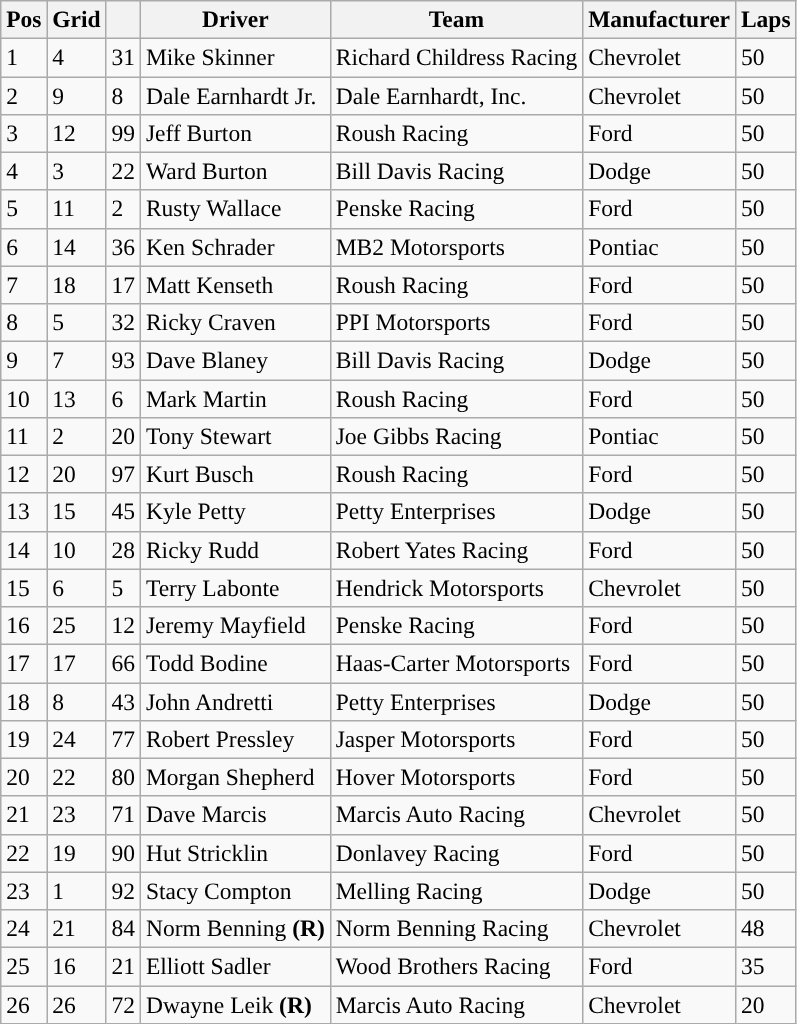<table class="wikitable" style="font-size:98%">
<tr>
<th>Pos</th>
<th>Grid</th>
<th></th>
<th>Driver</th>
<th>Team</th>
<th>Manufacturer</th>
<th>Laps</th>
</tr>
<tr>
<td>1</td>
<td>4</td>
<td>31</td>
<td>Mike Skinner</td>
<td>Richard Childress Racing</td>
<td>Chevrolet</td>
<td>50</td>
</tr>
<tr>
<td>2</td>
<td>9</td>
<td>8</td>
<td>Dale Earnhardt Jr.</td>
<td>Dale Earnhardt, Inc.</td>
<td>Chevrolet</td>
<td>50</td>
</tr>
<tr>
<td>3</td>
<td>12</td>
<td>99</td>
<td>Jeff Burton</td>
<td>Roush Racing</td>
<td>Ford</td>
<td>50</td>
</tr>
<tr>
<td>4</td>
<td>3</td>
<td>22</td>
<td>Ward Burton</td>
<td>Bill Davis Racing</td>
<td>Dodge</td>
<td>50</td>
</tr>
<tr>
<td>5</td>
<td>11</td>
<td>2</td>
<td>Rusty Wallace</td>
<td>Penske Racing</td>
<td>Ford</td>
<td>50</td>
</tr>
<tr>
<td>6</td>
<td>14</td>
<td>36</td>
<td>Ken Schrader</td>
<td>MB2 Motorsports</td>
<td>Pontiac</td>
<td>50</td>
</tr>
<tr>
<td>7</td>
<td>18</td>
<td>17</td>
<td>Matt Kenseth</td>
<td>Roush Racing</td>
<td>Ford</td>
<td>50</td>
</tr>
<tr>
<td>8</td>
<td>5</td>
<td>32</td>
<td>Ricky Craven</td>
<td>PPI Motorsports</td>
<td>Ford</td>
<td>50</td>
</tr>
<tr>
<td>9</td>
<td>7</td>
<td>93</td>
<td>Dave Blaney</td>
<td>Bill Davis Racing</td>
<td>Dodge</td>
<td>50</td>
</tr>
<tr>
<td>10</td>
<td>13</td>
<td>6</td>
<td>Mark Martin</td>
<td>Roush Racing</td>
<td>Ford</td>
<td>50</td>
</tr>
<tr>
<td>11</td>
<td>2</td>
<td>20</td>
<td>Tony Stewart</td>
<td>Joe Gibbs Racing</td>
<td>Pontiac</td>
<td>50</td>
</tr>
<tr>
<td>12</td>
<td>20</td>
<td>97</td>
<td>Kurt Busch</td>
<td>Roush Racing</td>
<td>Ford</td>
<td>50</td>
</tr>
<tr>
<td>13</td>
<td>15</td>
<td>45</td>
<td>Kyle Petty</td>
<td>Petty Enterprises</td>
<td>Dodge</td>
<td>50</td>
</tr>
<tr>
<td>14</td>
<td>10</td>
<td>28</td>
<td>Ricky Rudd</td>
<td>Robert Yates Racing</td>
<td>Ford</td>
<td>50</td>
</tr>
<tr>
<td>15</td>
<td>6</td>
<td>5</td>
<td>Terry Labonte</td>
<td>Hendrick Motorsports</td>
<td>Chevrolet</td>
<td>50</td>
</tr>
<tr>
<td>16</td>
<td>25</td>
<td>12</td>
<td>Jeremy Mayfield</td>
<td>Penske Racing</td>
<td>Ford</td>
<td>50</td>
</tr>
<tr>
<td>17</td>
<td>17</td>
<td>66</td>
<td>Todd Bodine</td>
<td>Haas-Carter Motorsports</td>
<td>Ford</td>
<td>50</td>
</tr>
<tr>
<td>18</td>
<td>8</td>
<td>43</td>
<td>John Andretti</td>
<td>Petty Enterprises</td>
<td>Dodge</td>
<td>50</td>
</tr>
<tr>
<td>19</td>
<td>24</td>
<td>77</td>
<td>Robert Pressley</td>
<td>Jasper Motorsports</td>
<td>Ford</td>
<td>50</td>
</tr>
<tr>
<td>20</td>
<td>22</td>
<td>80</td>
<td>Morgan Shepherd</td>
<td>Hover Motorsports</td>
<td>Ford</td>
<td>50</td>
</tr>
<tr>
<td>21</td>
<td>23</td>
<td>71</td>
<td>Dave Marcis</td>
<td>Marcis Auto Racing</td>
<td>Chevrolet</td>
<td>50</td>
</tr>
<tr>
<td>22</td>
<td>19</td>
<td>90</td>
<td>Hut Stricklin</td>
<td>Donlavey Racing</td>
<td>Ford</td>
<td>50</td>
</tr>
<tr>
<td>23</td>
<td>1</td>
<td>92</td>
<td>Stacy Compton</td>
<td>Melling Racing</td>
<td>Dodge</td>
<td>50</td>
</tr>
<tr>
<td>24</td>
<td>21</td>
<td>84</td>
<td>Norm Benning <strong>(R)</strong></td>
<td>Norm Benning Racing</td>
<td>Chevrolet</td>
<td>48</td>
</tr>
<tr>
<td>25</td>
<td>16</td>
<td>21</td>
<td>Elliott Sadler</td>
<td>Wood Brothers Racing</td>
<td>Ford</td>
<td>35</td>
</tr>
<tr>
<td>26</td>
<td>26</td>
<td>72</td>
<td>Dwayne Leik <strong>(R)</strong></td>
<td>Marcis Auto Racing</td>
<td>Chevrolet</td>
<td>20</td>
</tr>
</table>
